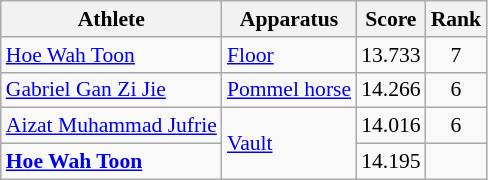<table class="wikitable" style="font-size:90%;">
<tr>
<th>Athlete</th>
<th>Apparatus</th>
<th>Score</th>
<th>Rank</th>
</tr>
<tr align=center>
<td align=left><a href='#'>Hoe Wah Toon</a></td>
<td align=left><a href='#'>Floor</a></td>
<td>13.733</td>
<td>7</td>
</tr>
<tr align=center>
<td align=left><a href='#'>Gabriel Gan Zi Jie</a></td>
<td align=left><a href='#'>Pommel horse</a></td>
<td>14.266</td>
<td>6</td>
</tr>
<tr align=center>
<td align=left><a href='#'>Aizat Muhammad Jufrie</a></td>
<td align=left rowspan=2><a href='#'>Vault</a></td>
<td>14.016</td>
<td>6</td>
</tr>
<tr align=center>
<td align=left><strong><a href='#'>Hoe Wah Toon</a></strong></td>
<td>14.195</td>
<td></td>
</tr>
</table>
